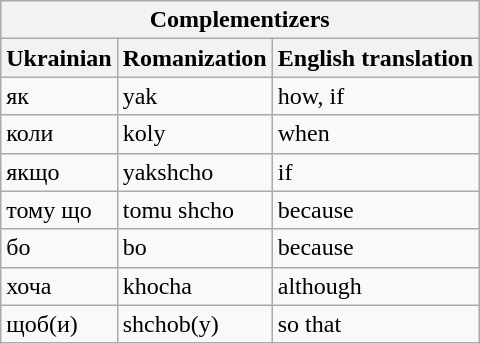<table class="wikitable" align="center">
<tr>
<th colspan="3">Complementizers</th>
</tr>
<tr>
<th>Ukrainian</th>
<th>Romanization</th>
<th>English translation</th>
</tr>
<tr>
<td>як</td>
<td>yak</td>
<td>how, if</td>
</tr>
<tr>
<td>коли</td>
<td>koly</td>
<td>when</td>
</tr>
<tr>
<td>якщо</td>
<td>yakshcho</td>
<td>if</td>
</tr>
<tr>
<td>тому що</td>
<td>tomu shcho</td>
<td>because</td>
</tr>
<tr>
<td>бо</td>
<td>bo</td>
<td>because</td>
</tr>
<tr>
<td>хоча</td>
<td>khocha</td>
<td>although</td>
</tr>
<tr>
<td>щоб(и)</td>
<td>shchob(y)</td>
<td>so that</td>
</tr>
</table>
